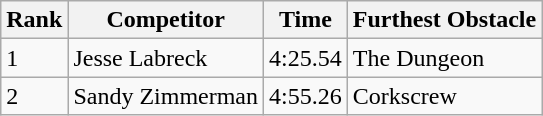<table class="wikitable sortable mw-collapsible">
<tr>
<th>Rank</th>
<th>Competitor</th>
<th>Time</th>
<th>Furthest Obstacle</th>
</tr>
<tr>
<td>1</td>
<td>Jesse Labreck</td>
<td>4:25.54</td>
<td>The Dungeon</td>
</tr>
<tr>
<td>2</td>
<td>Sandy Zimmerman</td>
<td>4:55.26</td>
<td>Corkscrew</td>
</tr>
</table>
